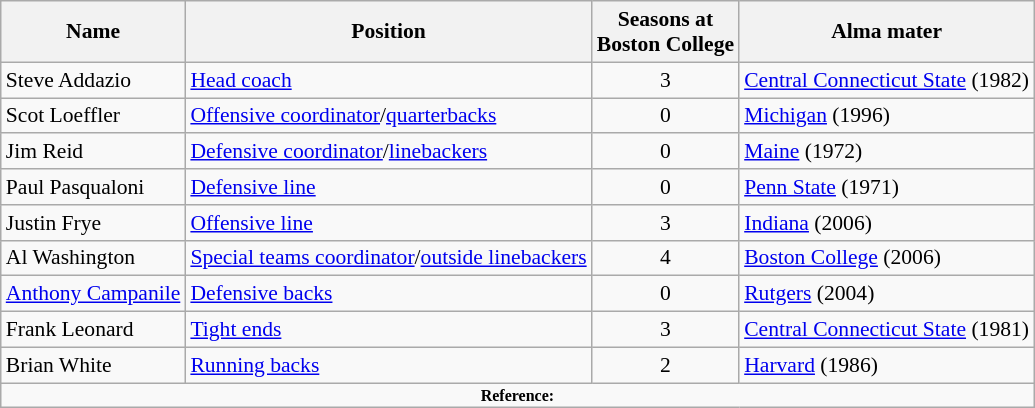<table class="wikitable" border="1" style="font-size:90%;">
<tr>
<th>Name</th>
<th>Position</th>
<th>Seasons at<br>Boston College</th>
<th>Alma mater</th>
</tr>
<tr>
<td>Steve Addazio</td>
<td><a href='#'>Head coach</a></td>
<td align=center>3</td>
<td><a href='#'>Central Connecticut State</a> (1982)</td>
</tr>
<tr>
<td>Scot Loeffler</td>
<td><a href='#'>Offensive coordinator</a>/<a href='#'>quarterbacks</a></td>
<td align=center>0</td>
<td><a href='#'>Michigan</a> (1996)</td>
</tr>
<tr>
<td Jim Reid (American football)>Jim Reid</td>
<td><a href='#'>Defensive coordinator</a>/<a href='#'>linebackers</a></td>
<td align=center>0</td>
<td><a href='#'>Maine</a> (1972)</td>
</tr>
<tr>
<td>Paul Pasqualoni</td>
<td><a href='#'>Defensive line</a></td>
<td align=center>0</td>
<td><a href='#'>Penn State</a> (1971)</td>
</tr>
<tr>
<td>Justin Frye</td>
<td><a href='#'>Offensive line</a></td>
<td align=center>3</td>
<td><a href='#'>Indiana</a> (2006)</td>
</tr>
<tr>
<td>Al Washington</td>
<td><a href='#'>Special teams coordinator</a>/<a href='#'>outside linebackers</a></td>
<td align=center>4</td>
<td><a href='#'>Boston College</a> (2006)</td>
</tr>
<tr>
<td><a href='#'>Anthony Campanile</a></td>
<td><a href='#'>Defensive backs</a></td>
<td align=center>0</td>
<td><a href='#'>Rutgers</a> (2004)</td>
</tr>
<tr>
<td>Frank Leonard</td>
<td><a href='#'>Tight ends</a></td>
<td align=center>3</td>
<td><a href='#'>Central Connecticut State</a> (1981)</td>
</tr>
<tr>
<td>Brian White</td>
<td><a href='#'>Running backs</a></td>
<td align=center>2</td>
<td><a href='#'>Harvard</a> (1986)</td>
</tr>
<tr>
<td colspan="4" style="font-size: 8pt" align="center"><strong>Reference:</strong></td>
</tr>
</table>
